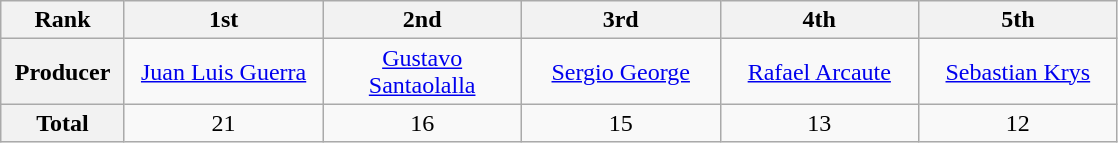<table class="wikitable" border="1">
<tr>
<th width="75">Rank</th>
<th width="125">1st</th>
<th width="125">2nd</th>
<th width="125">3rd</th>
<th width="125">4th</th>
<th width="125">5th</th>
</tr>
<tr align=center>
<th>Producer</th>
<td><a href='#'>Juan Luis Guerra</a></td>
<td><a href='#'>Gustavo Santaolalla</a></td>
<td><a href='#'>Sergio George</a></td>
<td><a href='#'>Rafael Arcaute</a></td>
<td><a href='#'>Sebastian Krys</a></td>
</tr>
<tr align=center>
<th>Total</th>
<td>21</td>
<td>16</td>
<td>15</td>
<td>13</td>
<td>12</td>
</tr>
</table>
